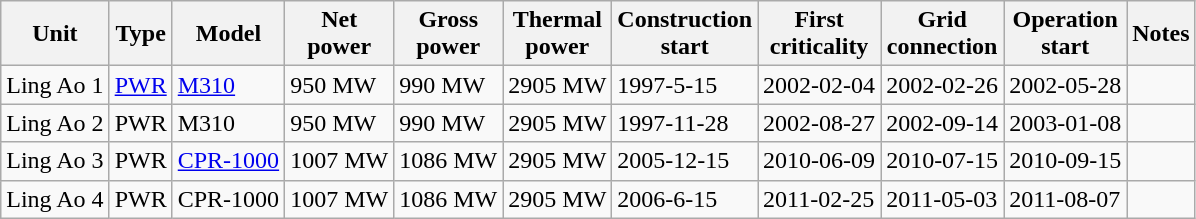<table class="wikitable">
<tr>
<th>Unit</th>
<th>Type</th>
<th>Model</th>
<th>Net <br> power</th>
<th>Gross <br> power</th>
<th>Thermal <br> power</th>
<th>Construction <br> start</th>
<th>First <br>criticality</th>
<th>Grid <br>connection</th>
<th>Operation <br>start</th>
<th>Notes</th>
</tr>
<tr>
<td>Ling Ao 1</td>
<td><a href='#'>PWR</a></td>
<td><a href='#'>M310</a></td>
<td>950 MW</td>
<td>990 MW</td>
<td>2905 MW</td>
<td>1997-5-15</td>
<td>2002-02-04</td>
<td>2002-02-26</td>
<td>2002-05-28</td>
<td></td>
</tr>
<tr>
<td>Ling Ao 2</td>
<td>PWR</td>
<td>M310</td>
<td>950 MW</td>
<td>990 MW</td>
<td>2905 MW</td>
<td>1997-11-28</td>
<td>2002-08-27</td>
<td>2002-09-14</td>
<td>2003-01-08</td>
<td></td>
</tr>
<tr>
<td>Ling Ao 3</td>
<td>PWR</td>
<td><a href='#'>CPR-1000</a></td>
<td>1007 MW</td>
<td>1086 MW</td>
<td>2905 MW</td>
<td>2005-12-15</td>
<td>2010-06-09</td>
<td>2010-07-15</td>
<td>2010-09-15</td>
<td></td>
</tr>
<tr>
<td>Ling Ao 4</td>
<td>PWR</td>
<td>CPR-1000</td>
<td>1007 MW</td>
<td>1086 MW</td>
<td>2905 MW</td>
<td>2006-6-15</td>
<td>2011-02-25</td>
<td>2011-05-03</td>
<td>2011-08-07</td>
<td></td>
</tr>
</table>
